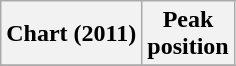<table class="wikitable sortable">
<tr>
<th scope="col">Chart (2011)</th>
<th scope="col">Peak<br>position</th>
</tr>
<tr>
</tr>
</table>
